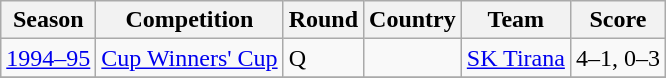<table class="wikitable">
<tr>
<th>Season</th>
<th>Competition</th>
<th>Round</th>
<th>Country</th>
<th>Team</th>
<th>Score</th>
</tr>
<tr>
<td><a href='#'>1994–95</a></td>
<td><a href='#'>Cup Winners' Cup</a></td>
<td>Q</td>
<td></td>
<td><a href='#'>SK Tirana</a></td>
<td>4–1, 0–3</td>
</tr>
<tr>
</tr>
</table>
